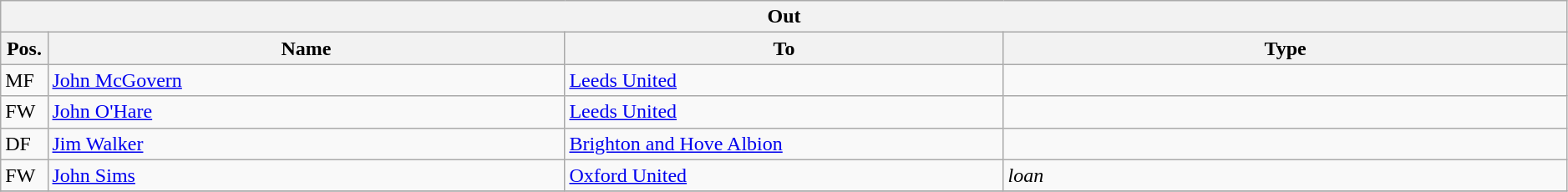<table class="wikitable" style="font-size:100%;width:99%;">
<tr>
<th colspan="4">Out</th>
</tr>
<tr>
<th width=3%>Pos.</th>
<th width=33%>Name</th>
<th width=28%>To</th>
<th width=36%>Type</th>
</tr>
<tr>
<td>MF</td>
<td><a href='#'>John McGovern</a></td>
<td><a href='#'>Leeds United</a></td>
<td></td>
</tr>
<tr>
<td>FW</td>
<td><a href='#'>John O'Hare</a></td>
<td><a href='#'>Leeds United</a></td>
<td></td>
</tr>
<tr>
<td>DF</td>
<td><a href='#'>Jim Walker</a></td>
<td><a href='#'>Brighton and Hove Albion</a></td>
<td></td>
</tr>
<tr>
<td>FW</td>
<td><a href='#'>John Sims</a></td>
<td><a href='#'>Oxford United</a></td>
<td><em>loan</em></td>
</tr>
<tr>
</tr>
</table>
